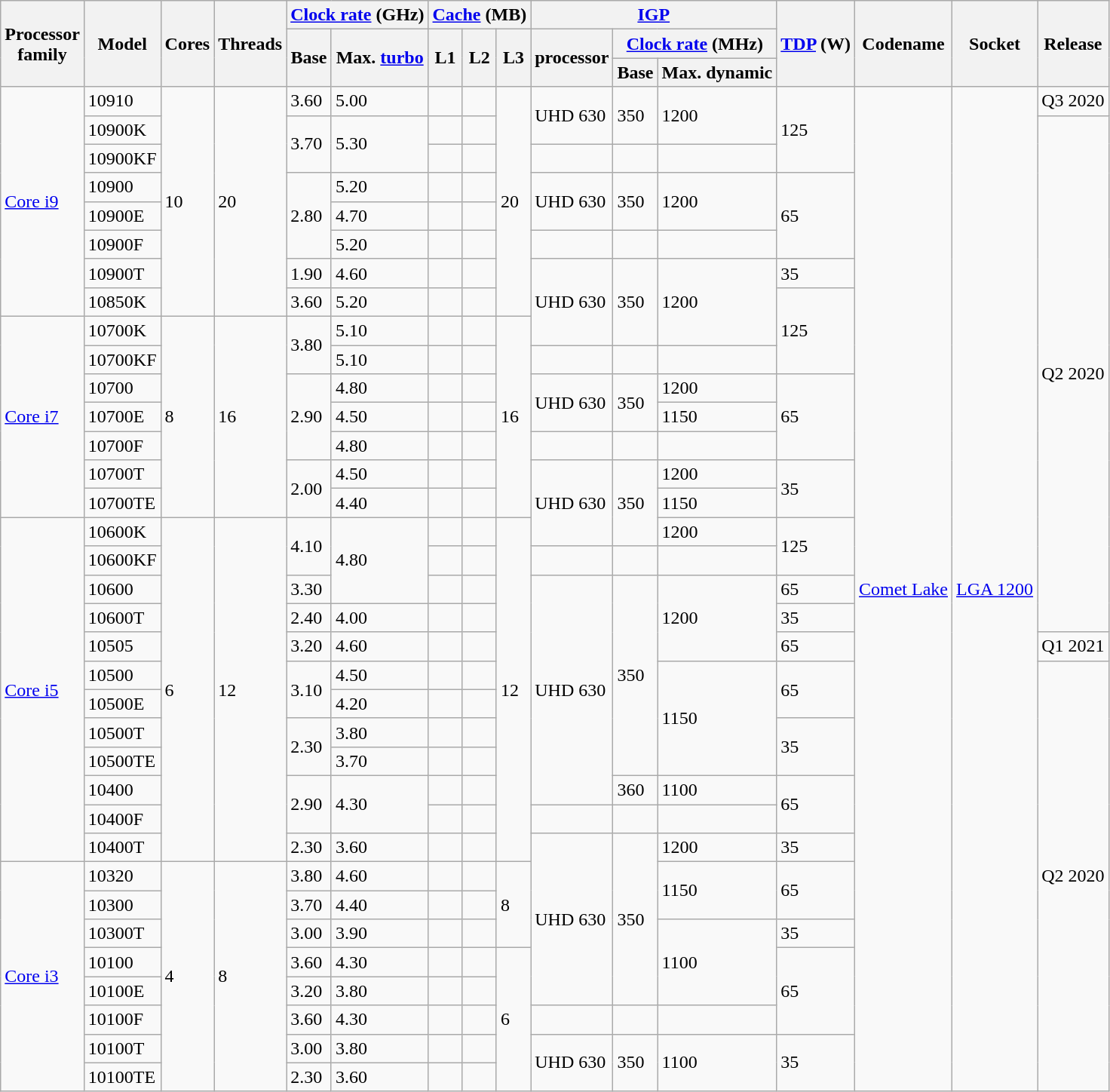<table class="wikitable center sortable sort-under mw-collapsible">
<tr>
<th rowspan=3>Processor <br>family</th>
<th rowspan=3 data-sort-type=text>Model</th>
<th rowspan=3 data-sort-type=number>Cores</th>
<th rowspan=3 data-sort-type=number>Threads</th>
<th colspan=2><a href='#'>Clock rate</a> (GHz)</th>
<th colspan=3><a href='#'> Cache</a> (MB)</th>
<th colspan=3><a href='#'> IGP</a></th>
<th rowspan=3 data-sort-type=number><a href='#'> TDP</a> (W)</th>
<th rowspan=3 data-sort-type=text>Code­name</th>
<th rowspan=3 data-sort-type=text>Socket</th>
<th rowspan=3 data-sort-type=date>Release</th>
</tr>
<tr>
<th rowspan=2 data-sort-type=number>Base</th>
<th rowspan=2 data-sort-type=number>Max. <a href='#'> turbo</a></th>
<th rowspan=2 data-sort-type=number>L1</th>
<th rowspan=2 data-sort-type=number>L2</th>
<th rowspan=2 data-sort-type=number>L3</th>
<th rowspan=2 data-sort-type=text>processor</th>
<th colspan=2><a href='#'>Clock rate</a> (MHz)</th>
</tr>
<tr>
<th data-sort-type=number>Base</th>
<th data-sort-type=number>Max. dynamic</th>
</tr>
<tr>
<td rowspan="8"><a href='#'>Core i9</a></td>
<td>10910</td>
<td rowspan="8">10</td>
<td rowspan="8">20</td>
<td>3.60</td>
<td 5.00>5.00</td>
<td></td>
<td></td>
<td rowspan="8">20</td>
<td rowspan="2">UHD 630</td>
<td rowspan="2">350</td>
<td rowspan="2">1200</td>
<td rowspan=3>125</td>
<td rowspan="35"><a href='#'>Comet Lake</a></td>
<td rowspan="35"><a href='#'>LGA 1200</a></td>
<td>Q3 2020</td>
</tr>
<tr>
<td>10900K</td>
<td rowspan="2">3.70</td>
<td rowspan="2">5.30</td>
<td></td>
<td></td>
<td rowspan="18">Q2 2020</td>
</tr>
<tr>
<td>10900KF</td>
<td></td>
<td></td>
<td></td>
<td></td>
<td></td>
</tr>
<tr>
<td>10900</td>
<td rowspan="3">2.80</td>
<td 5.20>5.20</td>
<td></td>
<td></td>
<td rowspan="2">UHD 630</td>
<td rowspan="2">350</td>
<td rowspan="2">1200</td>
<td rowspan=3>65</td>
</tr>
<tr>
<td>10900E</td>
<td 4.70>4.70</td>
<td></td>
<td></td>
</tr>
<tr>
<td>10900F</td>
<td 5.20>5.20</td>
<td></td>
<td></td>
<td></td>
<td></td>
<td></td>
</tr>
<tr>
<td>10900T</td>
<td>1.90</td>
<td 4.60>4.60</td>
<td></td>
<td></td>
<td rowspan="3">UHD 630</td>
<td rowspan="3">350</td>
<td rowspan="3">1200</td>
<td>35</td>
</tr>
<tr>
<td>10850K</td>
<td>3.60</td>
<td 5.20>5.20</td>
<td></td>
<td></td>
<td rowspan=3>125</td>
</tr>
<tr>
<td rowspan="7"><a href='#'>Core i7</a></td>
<td>10700K</td>
<td rowspan="7">8</td>
<td rowspan="7">16</td>
<td rowspan="2">3.80</td>
<td>5.10</td>
<td></td>
<td></td>
<td rowspan="7">16</td>
</tr>
<tr>
<td>10700KF</td>
<td 5.10>5.10</td>
<td></td>
<td></td>
<td></td>
<td></td>
<td></td>
</tr>
<tr>
<td>10700</td>
<td rowspan="3">2.90</td>
<td 4.80>4.80</td>
<td></td>
<td></td>
<td rowspan="2">UHD 630</td>
<td rowspan="2">350</td>
<td>1200</td>
<td rowspan=3>65</td>
</tr>
<tr>
<td>10700E</td>
<td 4.50>4.50</td>
<td></td>
<td></td>
<td>1150</td>
</tr>
<tr>
<td>10700F</td>
<td 4.80>4.80</td>
<td></td>
<td></td>
<td></td>
<td></td>
<td></td>
</tr>
<tr>
<td>10700T</td>
<td rowspan="2">2.00</td>
<td 4.50>4.50</td>
<td></td>
<td></td>
<td rowspan="3">UHD 630</td>
<td rowspan="3">350</td>
<td>1200</td>
<td rowspan=2>35</td>
</tr>
<tr>
<td>10700TE</td>
<td 4.40>4.40</td>
<td></td>
<td></td>
<td>1150</td>
</tr>
<tr>
<td rowspan="12"><a href='#'>Core i5</a></td>
<td>10600K</td>
<td rowspan="12">6</td>
<td rowspan="12">12</td>
<td rowspan="2">4.10</td>
<td rowspan="3">4.80</td>
<td></td>
<td></td>
<td rowspan="12">12</td>
<td>1200</td>
<td rowspan=2>125</td>
</tr>
<tr>
<td>10600KF</td>
<td></td>
<td></td>
<td></td>
<td></td>
<td></td>
</tr>
<tr>
<td>10600</td>
<td>3.30</td>
<td></td>
<td></td>
<td rowspan="8">UHD 630</td>
<td rowspan="7">350</td>
<td rowspan="3">1200</td>
<td>65</td>
</tr>
<tr>
<td>10600T</td>
<td>2.40</td>
<td 4.00>4.00</td>
<td></td>
<td></td>
<td>35</td>
</tr>
<tr>
<td>10505</td>
<td>3.20</td>
<td>4.60</td>
<td></td>
<td></td>
<td>65</td>
<td>Q1 2021</td>
</tr>
<tr>
<td>10500</td>
<td rowspan="2">3.10</td>
<td 4.50>4.50</td>
<td></td>
<td></td>
<td rowspan="4">1150</td>
<td rowspan="2">65</td>
<td rowspan="15">Q2 2020</td>
</tr>
<tr>
<td>10500E</td>
<td 4.20>4.20</td>
<td></td>
<td></td>
</tr>
<tr>
<td>10500T</td>
<td rowspan="2">2.30</td>
<td 3.80>3.80</td>
<td></td>
<td></td>
<td rowspan="2">35</td>
</tr>
<tr>
<td>10500TE</td>
<td 3.70>3.70</td>
<td></td>
<td></td>
</tr>
<tr>
<td>10400</td>
<td rowspan="2">2.90</td>
<td rowspan="2">4.30</td>
<td></td>
<td></td>
<td>360</td>
<td>1100</td>
<td rowspan="2">65</td>
</tr>
<tr>
<td>10400F</td>
<td></td>
<td></td>
<td></td>
<td></td>
<td></td>
</tr>
<tr>
<td>10400T</td>
<td>2.30</td>
<td 3.80>3.60</td>
<td></td>
<td></td>
<td rowspan="6">UHD 630</td>
<td rowspan="6">350</td>
<td>1200</td>
<td>35</td>
</tr>
<tr>
<td rowspan="8"><a href='#'>Core i3</a></td>
<td>10320</td>
<td rowspan="8">4</td>
<td rowspan="8">8</td>
<td>3.80</td>
<td 4.60>4.60</td>
<td></td>
<td></td>
<td rowspan="3">8</td>
<td rowspan="2">1150</td>
<td rowspan="2">65</td>
</tr>
<tr>
<td>10300</td>
<td>3.70</td>
<td>4.40</td>
<td></td>
<td></td>
</tr>
<tr>
<td>10300T</td>
<td>3.00</td>
<td 3.90>3.90</td>
<td></td>
<td></td>
<td rowspan="3">1100</td>
<td>35</td>
</tr>
<tr>
<td>10100</td>
<td>3.60</td>
<td 4.30>4.30</td>
<td></td>
<td></td>
<td rowspan="5">6</td>
<td rowspan="3">65</td>
</tr>
<tr>
<td>10100E</td>
<td>3.20</td>
<td 3.80>3.80</td>
<td></td>
<td></td>
</tr>
<tr>
<td>10100F</td>
<td>3.60</td>
<td 4.30>4.30</td>
<td></td>
<td></td>
<td></td>
<td></td>
<td></td>
</tr>
<tr>
<td>10100T</td>
<td>3.00</td>
<td 3.80>3.80</td>
<td></td>
<td></td>
<td rowspan="2">UHD 630</td>
<td rowspan="2">350</td>
<td rowspan="2">1100</td>
<td rowspan="2">35</td>
</tr>
<tr>
<td>10100TE</td>
<td>2.30</td>
<td 3.60>3.60</td>
<td></td>
<td></td>
</tr>
</table>
